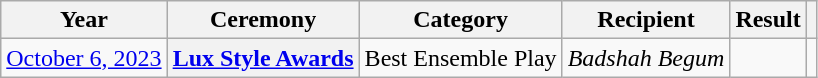<table class="wikitable plainrowheaders">
<tr>
<th>Year</th>
<th>Ceremony</th>
<th>Category</th>
<th>Recipient</th>
<th>Result</th>
<th></th>
</tr>
<tr>
<td><a href='#'>October 6, 2023</a></td>
<th scope="row"><a href='#'>Lux Style Awards</a></th>
<td>Best Ensemble Play</td>
<td><em>Badshah Begum</em></td>
<td></td>
<td></td>
</tr>
</table>
